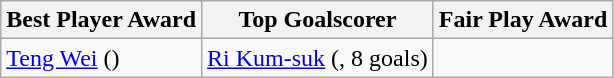<table class="wikitable">
<tr>
<th>Best Player Award</th>
<th>Top Goalscorer</th>
<th>Fair Play Award</th>
</tr>
<tr>
<td><a href='#'>Teng Wei</a> ()</td>
<td><a href='#'>Ri Kum-suk</a> (, 8 goals)</td>
<td></td>
</tr>
</table>
